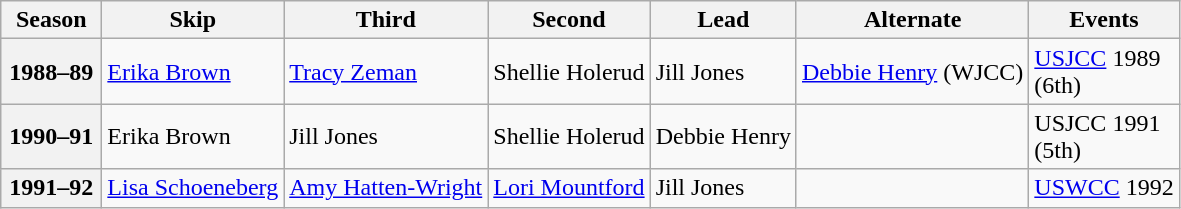<table class="wikitable">
<tr>
<th scope="col" width=60>Season</th>
<th scope="col">Skip</th>
<th scope="col">Third</th>
<th scope="col">Second</th>
<th scope="col">Lead</th>
<th scope="col">Alternate</th>
<th scope="col">Events</th>
</tr>
<tr>
<th scope="row">1988–89</th>
<td><a href='#'>Erika Brown</a></td>
<td><a href='#'>Tracy Zeman</a></td>
<td>Shellie Holerud</td>
<td>Jill Jones</td>
<td><a href='#'>Debbie Henry</a> (WJCC)</td>
<td><a href='#'>USJCC</a> 1989 <br> (6th)</td>
</tr>
<tr>
<th scope="row">1990–91</th>
<td>Erika Brown</td>
<td>Jill Jones</td>
<td>Shellie Holerud</td>
<td>Debbie Henry</td>
<td></td>
<td>USJCC 1991 <br> (5th)</td>
</tr>
<tr>
<th scope="row">1991–92</th>
<td><a href='#'>Lisa Schoeneberg</a></td>
<td><a href='#'>Amy Hatten-Wright</a></td>
<td><a href='#'>Lori Mountford</a></td>
<td>Jill Jones</td>
<td></td>
<td><a href='#'>USWCC</a> 1992 <br> </td>
</tr>
</table>
